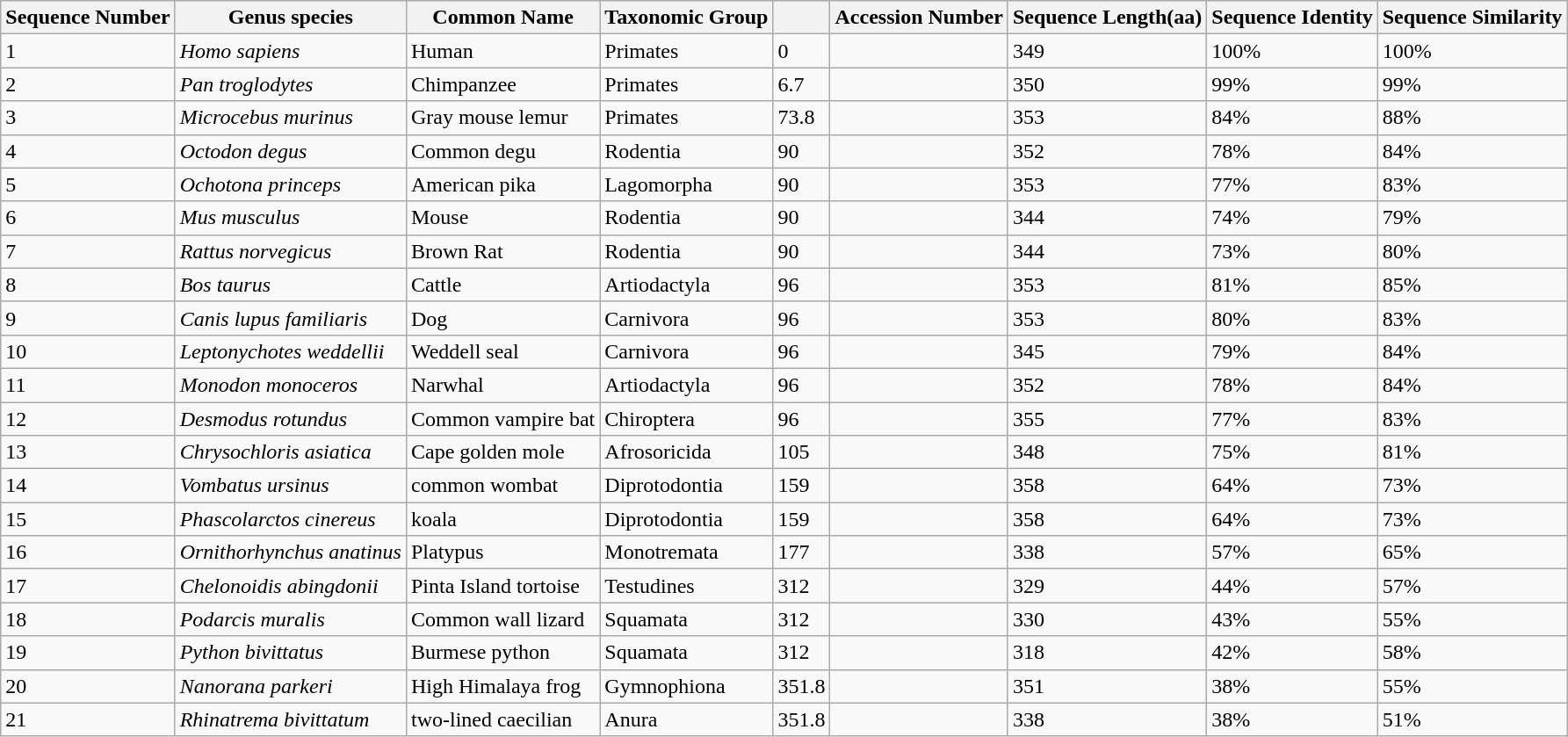<table class="wikitable">
<tr>
<th><strong>Sequence Number</strong></th>
<th><strong>Genus species</strong></th>
<th><strong>Common Name</strong></th>
<th><strong>Taxonomic Group</strong></th>
<th><strong></strong></th>
<th><strong>Accession Number</strong></th>
<th><strong>Sequence Length(aa)</strong></th>
<th><strong>Sequence Identity</strong></th>
<th><strong>Sequence Similarity</strong></th>
</tr>
<tr>
<td>1</td>
<td><em>Homo sapiens</em></td>
<td>Human</td>
<td>Primates</td>
<td>0</td>
<td></td>
<td>349</td>
<td>100%</td>
<td>100%</td>
</tr>
<tr>
<td>2</td>
<td><em>Pan troglodytes</em></td>
<td>Chimpanzee</td>
<td>Primates</td>
<td>6.7</td>
<td></td>
<td>350</td>
<td>99%</td>
<td>99%</td>
</tr>
<tr>
<td>3</td>
<td><em>Microcebus murinus</em></td>
<td>Gray mouse lemur</td>
<td>Primates</td>
<td>73.8</td>
<td></td>
<td>353</td>
<td>84%</td>
<td>88%</td>
</tr>
<tr>
<td>4</td>
<td><em>Octodon degus</em></td>
<td>Common degu</td>
<td>Rodentia</td>
<td>90</td>
<td></td>
<td>352</td>
<td>78%</td>
<td>84%</td>
</tr>
<tr>
<td>5</td>
<td><em>Ochotona princeps</em></td>
<td>American pika</td>
<td>Lagomorpha</td>
<td>90</td>
<td></td>
<td>353</td>
<td>77%</td>
<td>83%</td>
</tr>
<tr>
<td>6</td>
<td><em>Mus musculus</em></td>
<td>Mouse</td>
<td>Rodentia</td>
<td>90</td>
<td></td>
<td>344</td>
<td>74%</td>
<td>79%</td>
</tr>
<tr>
<td>7</td>
<td><em>Rattus norvegicus</em></td>
<td>Brown Rat</td>
<td>Rodentia</td>
<td>90</td>
<td></td>
<td>344</td>
<td>73%</td>
<td>80%</td>
</tr>
<tr>
<td>8</td>
<td><em>Bos taurus</em></td>
<td>Cattle</td>
<td>Artiodactyla</td>
<td>96</td>
<td></td>
<td>353</td>
<td>81%</td>
<td>85%</td>
</tr>
<tr>
<td>9</td>
<td><em>Canis lupus familiaris</em></td>
<td>Dog</td>
<td>Carnivora</td>
<td>96</td>
<td></td>
<td>353</td>
<td>80%</td>
<td>83%</td>
</tr>
<tr>
<td>10</td>
<td><em>Leptonychotes weddellii</em></td>
<td>Weddell seal</td>
<td>Carnivora</td>
<td>96</td>
<td></td>
<td>345</td>
<td>79%</td>
<td>84%</td>
</tr>
<tr>
<td>11</td>
<td><em>Monodon monoceros</em></td>
<td>Narwhal</td>
<td>Artiodactyla</td>
<td>96</td>
<td></td>
<td>352</td>
<td>78%</td>
<td>84%</td>
</tr>
<tr>
<td>12</td>
<td><em>Desmodus rotundus</em></td>
<td>Common vampire bat</td>
<td>Chiroptera</td>
<td>96</td>
<td></td>
<td>355</td>
<td>77%</td>
<td>83%</td>
</tr>
<tr>
<td>13</td>
<td><em>Chrysochloris asiatica</em></td>
<td>Cape golden mole</td>
<td>Afrosoricida</td>
<td>105</td>
<td></td>
<td>348</td>
<td>75%</td>
<td>81%</td>
</tr>
<tr>
<td>14</td>
<td><em>Vombatus ursinus</em></td>
<td>common wombat</td>
<td>Diprotodontia</td>
<td>159</td>
<td></td>
<td>358</td>
<td>64%</td>
<td>73%</td>
</tr>
<tr>
<td>15</td>
<td><em>Phascolarctos cinereus</em></td>
<td>koala</td>
<td>Diprotodontia</td>
<td>159</td>
<td></td>
<td>358</td>
<td>64%</td>
<td>73%</td>
</tr>
<tr>
<td>16</td>
<td><em>Ornithorhynchus anatinus</em></td>
<td>Platypus</td>
<td>Monotremata</td>
<td>177</td>
<td></td>
<td>338</td>
<td>57%</td>
<td>65%</td>
</tr>
<tr>
<td>17</td>
<td><em>Chelonoidis abingdonii</em></td>
<td>Pinta Island tortoise</td>
<td>Testudines</td>
<td>312</td>
<td></td>
<td>329</td>
<td>44%</td>
<td>57%</td>
</tr>
<tr>
<td>18</td>
<td><em>Podarcis muralis</em></td>
<td>Common wall lizard</td>
<td>Squamata</td>
<td>312</td>
<td></td>
<td>330</td>
<td>43%</td>
<td>55%</td>
</tr>
<tr>
<td>19</td>
<td><em>Python bivittatus</em></td>
<td>Burmese python</td>
<td>Squamata</td>
<td>312</td>
<td></td>
<td>318</td>
<td>42%</td>
<td>58%</td>
</tr>
<tr>
<td>20</td>
<td><em>Nanorana parkeri</em></td>
<td>High Himalaya frog</td>
<td>Gymnophiona</td>
<td>351.8</td>
<td></td>
<td>351</td>
<td>38%</td>
<td>55%</td>
</tr>
<tr>
<td>21</td>
<td><em>Rhinatrema bivittatum</em></td>
<td>two-lined caecilian</td>
<td>Anura</td>
<td>351.8</td>
<td></td>
<td>338</td>
<td>38%</td>
<td>51%</td>
</tr>
</table>
